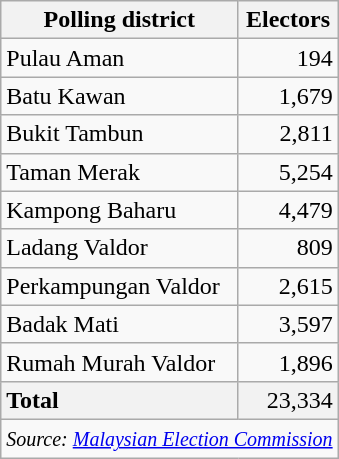<table class="wikitable sortable">
<tr>
<th>Polling district</th>
<th>Electors</th>
</tr>
<tr>
<td>Pulau Aman</td>
<td align="right">194</td>
</tr>
<tr>
<td>Batu Kawan</td>
<td align="right">1,679</td>
</tr>
<tr>
<td>Bukit Tambun</td>
<td align="right">2,811</td>
</tr>
<tr>
<td>Taman Merak</td>
<td align="right">5,254</td>
</tr>
<tr>
<td>Kampong Baharu</td>
<td align="right">4,479</td>
</tr>
<tr>
<td>Ladang Valdor</td>
<td align="right">809</td>
</tr>
<tr>
<td>Perkampungan Valdor</td>
<td align="right">2,615</td>
</tr>
<tr>
<td>Badak Mati</td>
<td align="right">3,597</td>
</tr>
<tr>
<td>Rumah Murah Valdor</td>
<td align="right">1,896</td>
</tr>
<tr>
<td style="background: #f2f2f2"><strong>Total</strong></td>
<td style="background: #f2f2f2" align="right">23,334</td>
</tr>
<tr>
<td colspan="2"  align="right"><small><em>Source: <a href='#'>Malaysian Election Commission</a></em></small></td>
</tr>
</table>
